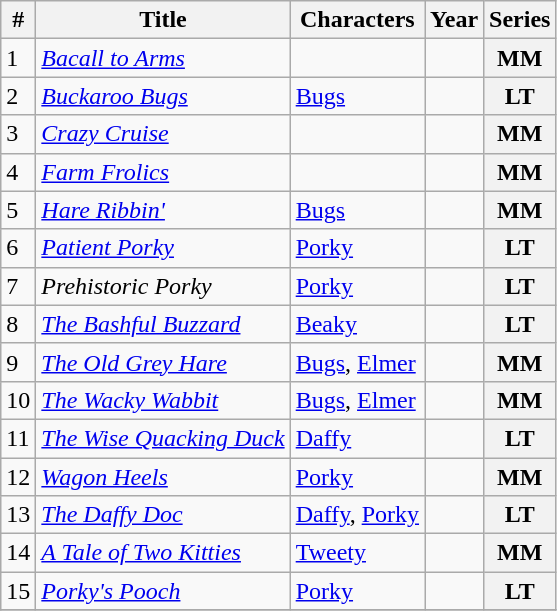<table class="wikitable sortable">
<tr>
<th>#</th>
<th>Title</th>
<th>Characters</th>
<th>Year</th>
<th>Series</th>
</tr>
<tr>
<td>1</td>
<td><em><a href='#'>Bacall to Arms</a></em></td>
<td></td>
<td></td>
<th>MM</th>
</tr>
<tr>
<td>2</td>
<td><em><a href='#'>Buckaroo Bugs</a></em></td>
<td><a href='#'>Bugs</a></td>
<td></td>
<th>LT</th>
</tr>
<tr>
<td>3</td>
<td><em><a href='#'>Crazy Cruise</a></em></td>
<td></td>
<td></td>
<th>MM</th>
</tr>
<tr>
<td>4</td>
<td><em><a href='#'>Farm Frolics</a></em></td>
<td></td>
<td></td>
<th>MM</th>
</tr>
<tr>
<td>5</td>
<td><em><a href='#'>Hare Ribbin'</a></em></td>
<td><a href='#'>Bugs</a></td>
<td></td>
<th>MM</th>
</tr>
<tr>
<td>6</td>
<td><em><a href='#'>Patient Porky</a></em></td>
<td><a href='#'>Porky</a></td>
<td></td>
<th>LT</th>
</tr>
<tr>
<td>7</td>
<td><em>Prehistoric Porky</em></td>
<td><a href='#'>Porky</a></td>
<td></td>
<th>LT</th>
</tr>
<tr>
<td>8</td>
<td><em><a href='#'>The Bashful Buzzard</a></em></td>
<td><a href='#'>Beaky</a></td>
<td></td>
<th>LT</th>
</tr>
<tr>
<td>9</td>
<td><em><a href='#'>The Old Grey Hare</a></em></td>
<td><a href='#'>Bugs</a>, <a href='#'>Elmer</a></td>
<td></td>
<th>MM</th>
</tr>
<tr>
<td>10</td>
<td><em><a href='#'>The Wacky Wabbit</a></em></td>
<td><a href='#'>Bugs</a>, <a href='#'>Elmer</a></td>
<td></td>
<th>MM</th>
</tr>
<tr>
<td>11</td>
<td><em><a href='#'>The Wise Quacking Duck</a></em></td>
<td><a href='#'>Daffy</a></td>
<td></td>
<th>LT</th>
</tr>
<tr>
<td>12</td>
<td><em><a href='#'>Wagon Heels</a></em></td>
<td><a href='#'>Porky</a></td>
<td></td>
<th>MM</th>
</tr>
<tr>
<td>13</td>
<td><em><a href='#'>The Daffy Doc</a></em></td>
<td><a href='#'>Daffy</a>, <a href='#'>Porky</a></td>
<td></td>
<th>LT</th>
</tr>
<tr>
<td>14</td>
<td><em><a href='#'>A Tale of Two Kitties</a></em></td>
<td><a href='#'>Tweety</a></td>
<td></td>
<th>MM</th>
</tr>
<tr>
<td>15</td>
<td><em><a href='#'>Porky's Pooch</a></em></td>
<td><a href='#'>Porky</a></td>
<td></td>
<th>LT</th>
</tr>
<tr>
</tr>
</table>
